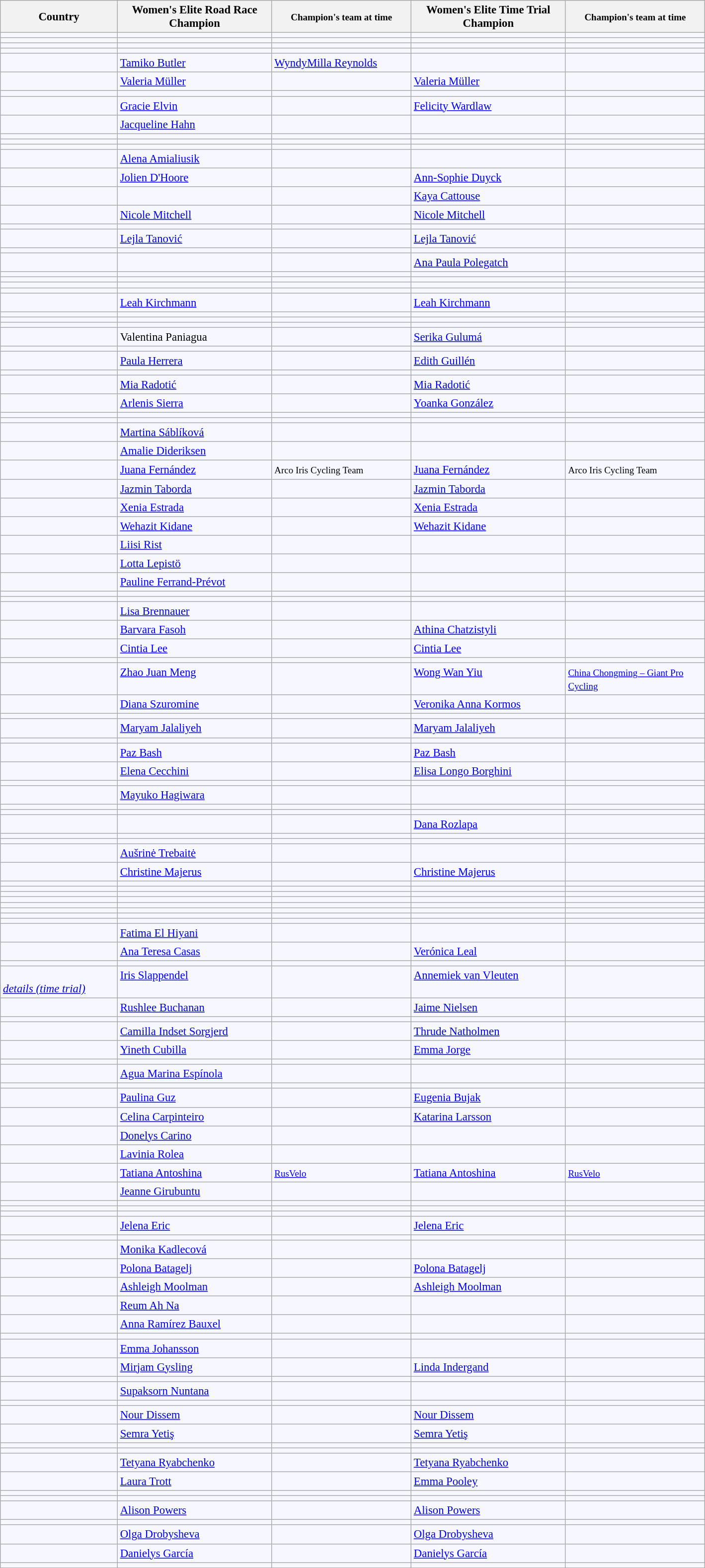<table class="wikitable sortable"  style="background:#f7f8ff; font-size:95%;">
<tr>
<th style="width:150px;">Country</th>
<th style="width:200px;">Women's Elite Road Race Champion</th>
<th style="width:180px;"><small>Champion's team at time</small></th>
<th style="width:200px;">Women's Elite Time Trial Champion</th>
<th style="width:180px;"><small>Champion's team at time</small></th>
</tr>
<tr style="text-align:left; vertical-align:top;">
<td></td>
<td></td>
<td></td>
<td></td>
<td></td>
</tr>
<tr style="text-align:left; vertical-align:top;">
<td></td>
<td></td>
<td></td>
<td></td>
<td></td>
</tr>
<tr style="text-align:left; vertical-align:top;">
<td></td>
<td></td>
<td></td>
<td></td>
<td></td>
</tr>
<tr style="text-align:left; vertical-align:top;">
<td></td>
<td></td>
<td></td>
<td></td>
<td></td>
</tr>
<tr style="text-align:left; vertical-align:top;">
<td></td>
<td><a href='#'>Tamiko Butler</a></td>
<td><a href='#'>WyndyMilla Reynolds</a></td>
<td></td>
<td></td>
</tr>
<tr style="text-align:left; vertical-align:top;">
<td></td>
<td><a href='#'>Valeria Müller</a></td>
<td></td>
<td><a href='#'>Valeria Müller</a></td>
<td></td>
</tr>
<tr style="text-align:left; vertical-align:top;">
<td></td>
<td></td>
<td></td>
<td></td>
<td></td>
</tr>
<tr style="text-align:left; vertical-align:top;">
<td></td>
<td><a href='#'>Gracie Elvin</a></td>
<td><small></small></td>
<td><a href='#'>Felicity Wardlaw</a></td>
<td></td>
</tr>
<tr style="text-align:left; vertical-align:top;">
<td></td>
<td><a href='#'>Jacqueline Hahn</a></td>
<td><small></small></td>
<td></td>
<td></td>
</tr>
<tr style="text-align:left; vertical-align:top;">
<td></td>
<td></td>
<td></td>
<td></td>
<td></td>
</tr>
<tr style="text-align:left; vertical-align:top;">
<td></td>
<td></td>
<td></td>
<td></td>
<td></td>
</tr>
<tr style="text-align:left; vertical-align:top;">
<td></td>
<td></td>
<td></td>
<td></td>
<td></td>
</tr>
<tr style="text-align:left; vertical-align:top;">
<td></td>
<td><a href='#'>Alena Amialiusik</a></td>
<td><small></small></td>
<td></td>
<td></td>
</tr>
<tr style="text-align:left; vertical-align:top;">
<td></td>
<td><a href='#'>Jolien D'Hoore</a></td>
<td><small></small></td>
<td><a href='#'>Ann-Sophie Duyck</a></td>
<td></td>
</tr>
<tr style="text-align:left; vertical-align:top;">
<td></td>
<td></td>
<td></td>
<td><a href='#'>Kaya Cattouse</a></td>
<td></td>
</tr>
<tr style="text-align:left; vertical-align:top;">
<td></td>
<td><a href='#'>Nicole Mitchell</a></td>
<td></td>
<td><a href='#'>Nicole Mitchell</a></td>
<td></td>
</tr>
<tr style="text-align:left; vertical-align:top;">
<td></td>
<td></td>
<td></td>
<td></td>
<td></td>
</tr>
<tr style="text-align:left; vertical-align:top;">
<td></td>
<td><a href='#'>Lejla Tanović</a></td>
<td></td>
<td><a href='#'>Lejla Tanović</a></td>
<td></td>
</tr>
<tr style="text-align:left; vertical-align:top;">
<td></td>
<td></td>
<td></td>
<td></td>
<td></td>
</tr>
<tr style="text-align:left; vertical-align:top;">
<td></td>
<td></td>
<td></td>
<td><a href='#'>Ana Paula Polegatch</a></td>
<td></td>
</tr>
<tr style="text-align:left; vertical-align:top;">
<td></td>
<td></td>
<td></td>
<td></td>
<td></td>
</tr>
<tr style="text-align:left; vertical-align:top;">
<td></td>
<td></td>
<td></td>
<td></td>
<td></td>
</tr>
<tr style="text-align:left; vertical-align:top;">
<td></td>
<td></td>
<td></td>
<td></td>
<td></td>
</tr>
<tr style="text-align:left; vertical-align:top;">
<td></td>
<td></td>
<td></td>
<td></td>
<td></td>
</tr>
<tr style="text-align:left; vertical-align:top;">
<td></td>
<td><a href='#'>Leah Kirchmann</a></td>
<td><small></small></td>
<td><a href='#'>Leah Kirchmann</a></td>
<td><small></small></td>
</tr>
<tr style="text-align:left; vertical-align:top;">
<td></td>
<td></td>
<td></td>
<td></td>
<td></td>
</tr>
<tr style="text-align:left; vertical-align:top;">
<td></td>
<td></td>
<td></td>
<td></td>
<td></td>
</tr>
<tr style="text-align:left; vertical-align:top;">
<td></td>
<td></td>
<td></td>
<td></td>
<td></td>
</tr>
<tr style="text-align:left; vertical-align:top;">
<td></td>
<td>Valentina Paniagua</td>
<td></td>
<td><a href='#'>Serika Gulumá</a></td>
<td><small></small></td>
</tr>
<tr style="text-align:left; vertical-align:top;">
<td></td>
<td></td>
<td></td>
<td></td>
<td></td>
</tr>
<tr style="text-align:left; vertical-align:top;">
<td></td>
<td><a href='#'>Paula Herrera</a></td>
<td></td>
<td><a href='#'>Edith Guillén</a></td>
<td></td>
</tr>
<tr style="text-align:left; vertical-align:top;">
<td></td>
<td></td>
<td></td>
<td></td>
<td></td>
</tr>
<tr style="text-align:left; vertical-align:top;">
<td></td>
<td><a href='#'>Mia Radotić</a></td>
<td><small></small></td>
<td><a href='#'>Mia Radotić</a></td>
<td><small></small></td>
</tr>
<tr style="text-align:left; vertical-align:top;">
<td></td>
<td><a href='#'>Arlenis Sierra</a></td>
<td></td>
<td><a href='#'>Yoanka González</a></td>
<td></td>
</tr>
<tr style="text-align:left; vertical-align:top;">
<td></td>
<td></td>
<td></td>
<td></td>
<td></td>
</tr>
<tr style="text-align:left; vertical-align:top;">
<td></td>
<td></td>
<td></td>
<td></td>
<td></td>
</tr>
<tr style="text-align:left; vertical-align:top;">
<td></td>
<td><a href='#'>Martina Sáblíková</a></td>
<td></td>
<td></td>
<td></td>
</tr>
<tr style="text-align:left; vertical-align:top;">
<td></td>
<td><a href='#'>Amalie Dideriksen</a></td>
<td></td>
<td></td>
<td></td>
</tr>
<tr style="text-align:left; vertical-align:top;">
<td></td>
<td><a href='#'>Juana Fernández</a></td>
<td><small>Arco Iris Cycling Team</small></td>
<td><a href='#'>Juana Fernández</a></td>
<td><small>Arco Iris Cycling Team</small></td>
</tr>
<tr style="text-align:left; vertical-align:top;">
<td></td>
<td><a href='#'>Jazmin Taborda</a></td>
<td></td>
<td><a href='#'>Jazmin Taborda</a></td>
<td></td>
</tr>
<tr style="text-align:left; vertical-align:top;">
<td></td>
<td><a href='#'>Xenia Estrada</a></td>
<td></td>
<td><a href='#'>Xenia Estrada</a></td>
<td></td>
</tr>
<tr style="text-align:left; vertical-align:top;">
<td></td>
<td><a href='#'>Wehazit Kidane</a></td>
<td></td>
<td><a href='#'>Wehazit Kidane</a></td>
<td></td>
</tr>
<tr style="text-align:left; vertical-align:top;">
<td></td>
<td><a href='#'>Liisi Rist</a></td>
<td><small></small></td>
<td></td>
<td></td>
</tr>
<tr style="text-align:left; vertical-align:top;">
<td></td>
<td><a href='#'>Lotta Lepistö</a></td>
<td><small></small></td>
<td></td>
<td></td>
</tr>
<tr style="text-align:left; vertical-align:top;">
<td></td>
<td><a href='#'>Pauline Ferrand-Prévot</a></td>
<td><small></small></td>
<td></td>
<td></td>
</tr>
<tr style="text-align:left; vertical-align:top;">
<td></td>
<td></td>
<td></td>
<td></td>
<td></td>
</tr>
<tr style="text-align:left; vertical-align:top;">
<td></td>
<td></td>
<td></td>
<td></td>
<td></td>
</tr>
<tr style="text-align:left; vertical-align:top;">
<td></td>
<td><a href='#'>Lisa Brennauer</a></td>
<td><small></small></td>
<td></td>
<td></td>
</tr>
<tr style="text-align:left; vertical-align:top;">
<td></td>
<td><a href='#'>Barvara Fasoh</a></td>
<td></td>
<td><a href='#'>Athina Chatzistyli</a></td>
<td></td>
</tr>
<tr style="text-align:left; vertical-align:top;">
<td></td>
<td><a href='#'>Cintia Lee</a></td>
<td></td>
<td><a href='#'>Cintia Lee</a></td>
<td></td>
</tr>
<tr style="text-align:left; vertical-align:top;">
<td></td>
<td></td>
<td></td>
<td></td>
<td></td>
</tr>
<tr style="text-align:left; vertical-align:top;">
<td></td>
<td><a href='#'>Zhao Juan Meng</a></td>
<td></td>
<td><a href='#'>Wong Wan Yiu</a></td>
<td><small><a href='#'>China Chongming – Giant Pro Cycling</a></small></td>
</tr>
<tr style="text-align:left; vertical-align:top;">
<td></td>
<td><a href='#'>Diana Szuromine</a></td>
<td></td>
<td><a href='#'>Veronika Anna Kormos</a></td>
<td></td>
</tr>
<tr style="text-align:left; vertical-align:top;">
<td></td>
<td></td>
<td></td>
<td></td>
<td></td>
</tr>
<tr style="text-align:left; vertical-align:top;">
<td></td>
<td><a href='#'>Maryam Jalaliyeh</a></td>
<td></td>
<td><a href='#'>Maryam Jalaliyeh</a></td>
<td></td>
</tr>
<tr style="text-align:left; vertical-align:top;">
<td></td>
<td></td>
<td></td>
<td></td>
<td></td>
</tr>
<tr style="text-align:left; vertical-align:top;">
<td></td>
<td><a href='#'>Paz Bash</a></td>
<td></td>
<td><a href='#'>Paz Bash</a></td>
<td></td>
</tr>
<tr style="text-align:left; vertical-align:top;">
<td></td>
<td><a href='#'>Elena Cecchini</a></td>
<td><small></small></td>
<td><a href='#'>Elisa Longo Borghini</a></td>
<td><small></small></td>
</tr>
<tr style="text-align:left; vertical-align:top;">
<td></td>
<td></td>
<td></td>
<td></td>
<td></td>
</tr>
<tr style="text-align:left; vertical-align:top;">
<td></td>
<td><a href='#'>Mayuko Hagiwara</a></td>
<td><small></small></td>
<td></td>
<td></td>
</tr>
<tr style="text-align:left; vertical-align:top;">
<td></td>
<td></td>
<td></td>
<td></td>
<td></td>
</tr>
<tr style="text-align:left; vertical-align:top;">
<td></td>
<td></td>
<td></td>
<td></td>
<td></td>
</tr>
<tr style="text-align:left; vertical-align:top;">
<td></td>
<td></td>
<td></td>
<td><a href='#'>Dana Rozlapa</a></td>
<td></td>
</tr>
<tr style="text-align:left; vertical-align:top;">
<td></td>
<td></td>
<td></td>
<td></td>
<td></td>
</tr>
<tr style="text-align:left; vertical-align:top;">
<td></td>
<td></td>
<td></td>
<td></td>
<td></td>
</tr>
<tr style="text-align:left; vertical-align:top;">
<td></td>
<td><a href='#'>Aušrinė Trebaitė</a></td>
<td></td>
<td></td>
<td></td>
</tr>
<tr style="text-align:left; vertical-align:top;"|>
<td></td>
<td><a href='#'>Christine Majerus</a></td>
<td><small></small></td>
<td><a href='#'>Christine Majerus</a></td>
<td><small></small></td>
</tr>
<tr style="text-align:left; vertical-align:top;">
<td></td>
<td></td>
<td></td>
<td></td>
<td></td>
</tr>
<tr style="text-align:left; vertical-align:top;">
<td></td>
<td></td>
<td></td>
<td></td>
<td></td>
</tr>
<tr style="text-align:left; vertical-align:top;">
<td></td>
<td></td>
<td></td>
<td></td>
<td></td>
</tr>
<tr style="text-align:left; vertical-align:top;">
<td></td>
<td></td>
<td></td>
<td></td>
<td></td>
</tr>
<tr style="text-align:left; vertical-align:top;">
<td></td>
<td></td>
<td></td>
<td></td>
<td></td>
</tr>
<tr style="text-align:left; vertical-align:top;">
<td></td>
<td></td>
<td></td>
<td></td>
<td></td>
</tr>
<tr style="text-align:left; vertical-align:top;">
<td></td>
<td></td>
<td></td>
<td></td>
<td></td>
</tr>
<tr style="text-align:left; vertical-align:top;">
<td></td>
<td></td>
<td></td>
<td></td>
<td></td>
</tr>
<tr style="text-align:left; vertical-align:top;">
<td></td>
<td><a href='#'>Fatima El Hiyani</a></td>
<td></td>
<td></td>
<td></td>
</tr>
<tr style="text-align:left; vertical-align:top;">
<td></td>
<td><a href='#'>Ana Teresa Casas</a></td>
<td></td>
<td><a href='#'>Verónica Leal</a></td>
<td></td>
</tr>
<tr style="text-align:left; vertical-align:top;">
<td></td>
<td></td>
<td></td>
<td></td>
<td></td>
</tr>
<tr style="text-align:left; vertical-align:top;">
<td><br><em><a href='#'>details (time trial)</a></em></td>
<td><a href='#'>Iris Slappendel</a></td>
<td><small></small></td>
<td><a href='#'>Annemiek van Vleuten</a></td>
<td><small></small></td>
</tr>
<tr style="text-align:left; vertical-align:top;">
<td></td>
<td><a href='#'>Rushlee Buchanan</a></td>
<td></td>
<td><a href='#'>Jaime Nielsen</a></td>
<td></td>
</tr>
<tr style="text-align:left; vertical-align:top;">
<td></td>
<td></td>
<td></td>
<td></td>
<td></td>
</tr>
<tr style="text-align:left; vertical-align:top;">
<td></td>
<td><a href='#'>Camilla Indset Sorgjerd</a></td>
<td></td>
<td><a href='#'>Thrude Natholmen</a></td>
<td></td>
</tr>
<tr style="text-align:left; vertical-align:top;">
<td></td>
<td><a href='#'>Yineth Cubilla</a></td>
<td></td>
<td><a href='#'>Emma Jorge</a></td>
<td></td>
</tr>
<tr style="text-align:left; vertical-align:top;">
<td></td>
<td></td>
<td></td>
<td></td>
<td></td>
</tr>
<tr style="text-align:left; vertical-align:top;">
<td></td>
<td><a href='#'>Agua Marina Espínola</a></td>
<td></td>
<td></td>
<td></td>
</tr>
<tr style="text-align:left; vertical-align:top;">
<td></td>
<td></td>
<td></td>
<td></td>
<td></td>
</tr>
<tr style="text-align:left; vertical-align:top;">
<td></td>
<td><a href='#'>Paulina Guz</a></td>
<td></td>
<td><a href='#'>Eugenia Bujak</a></td>
<td><small></small></td>
</tr>
<tr style="text-align:left; vertical-align:top;">
<td></td>
<td><a href='#'>Celina Carpinteiro</a></td>
<td></td>
<td><a href='#'>Katarina Larsson</a></td>
<td></td>
</tr>
<tr style="text-align:left; vertical-align:top;">
<td></td>
<td><a href='#'>Donelys Carino</a></td>
<td></td>
<td></td>
<td></td>
</tr>
<tr style="text-align:left; vertical-align:top;">
<td></td>
<td><a href='#'>Lavinia Rolea</a></td>
<td></td>
<td></td>
<td></td>
</tr>
<tr style="text-align:left; vertical-align:top;">
<td></td>
<td><a href='#'>Tatiana Antoshina</a></td>
<td><small><a href='#'>RusVelo</a></small></td>
<td><a href='#'>Tatiana Antoshina</a></td>
<td><small><a href='#'>RusVelo</a></small></td>
</tr>
<tr style="text-align:left; vertical-align:top;">
<td></td>
<td><a href='#'>Jeanne Girubuntu</a></td>
<td></td>
<td></td>
<td></td>
</tr>
<tr style="text-align:left; vertical-align:top;">
<td></td>
<td></td>
<td></td>
<td></td>
<td></td>
</tr>
<tr style="text-align:left; vertical-align:top;">
<td></td>
<td></td>
<td></td>
<td></td>
<td></td>
</tr>
<tr style="text-align:left; vertical-align:top;">
<td></td>
<td></td>
<td></td>
<td></td>
<td></td>
</tr>
<tr style="text-align:left; vertical-align:top;">
<td></td>
<td><a href='#'>Jelena Eric</a></td>
<td></td>
<td><a href='#'>Jelena Eric</a></td>
<td></td>
</tr>
<tr style="text-align:left; vertical-align:top;">
<td></td>
<td></td>
<td></td>
<td></td>
<td></td>
</tr>
<tr style="text-align:left; vertical-align:top;">
<td></td>
<td><a href='#'>Monika Kadlecová</a></td>
<td></td>
<td></td>
<td></td>
</tr>
<tr style="text-align:left; vertical-align:top;">
<td></td>
<td><a href='#'>Polona Batagelj</a></td>
<td><small></small></td>
<td><a href='#'>Polona Batagelj</a></td>
<td><small></small></td>
</tr>
<tr style="text-align:left; vertical-align:top;">
<td></td>
<td><a href='#'>Ashleigh Moolman</a></td>
<td><small></small></td>
<td><a href='#'>Ashleigh Moolman</a></td>
<td><small></small></td>
</tr>
<tr style="text-align:left; vertical-align:top;">
<td></td>
<td><a href='#'>Reum Ah Na</a></td>
<td></td>
<td></td>
<td></td>
</tr>
<tr style="text-align:left; vertical-align:top;">
<td></td>
<td><a href='#'>Anna Ramírez Bauxel</a></td>
<td><small></small></td>
<td></td>
<td></td>
</tr>
<tr style="text-align:left; vertical-align:top;">
<td></td>
<td></td>
<td></td>
<td></td>
<td></td>
</tr>
<tr style="text-align:left; vertical-align:top;">
<td></td>
<td><a href='#'>Emma Johansson</a></td>
<td><small></small></td>
<td></td>
<td></td>
</tr>
<tr style="text-align:left; vertical-align:top;">
<td></td>
<td><a href='#'>Mirjam Gysling</a></td>
<td></td>
<td><a href='#'>Linda Indergand</a></td>
<td></td>
</tr>
<tr style="text-align:left; vertical-align:top;">
<td></td>
<td></td>
<td></td>
<td></td>
<td></td>
</tr>
<tr style="text-align:left; vertical-align:top;">
<td></td>
<td><a href='#'>Supaksorn Nuntana</a></td>
<td></td>
<td></td>
<td></td>
</tr>
<tr style="text-align:left; vertical-align:top;">
<td></td>
<td></td>
<td></td>
<td></td>
<td></td>
</tr>
<tr style="text-align:left; vertical-align:top;">
<td></td>
<td><a href='#'>Nour Dissem</a></td>
<td></td>
<td><a href='#'>Nour Dissem</a></td>
<td></td>
</tr>
<tr style="text-align:left; vertical-align:top;">
<td></td>
<td><a href='#'>Semra Yetiş</a></td>
<td></td>
<td><a href='#'>Semra Yetiş</a></td>
<td></td>
</tr>
<tr style="text-align:left; vertical-align:top;">
<td></td>
<td></td>
<td></td>
<td></td>
<td></td>
</tr>
<tr style="text-align:left; vertical-align:top;">
<td></td>
<td></td>
<td></td>
<td></td>
<td></td>
</tr>
<tr style="text-align:left; vertical-align:top;">
<td></td>
<td><a href='#'>Tetyana Ryabchenko</a></td>
<td><small></small></td>
<td><a href='#'>Tetyana Ryabchenko</a></td>
<td><small></small></td>
</tr>
<tr style="text-align:left; vertical-align:top;">
<td></td>
<td><a href='#'>Laura Trott</a></td>
<td><small></small></td>
<td><a href='#'>Emma Pooley</a></td>
<td><small></small></td>
</tr>
<tr style="text-align:left; vertical-align:top;">
<td></td>
<td></td>
<td></td>
<td></td>
<td></td>
</tr>
<tr style="text-align:left; vertical-align:top;">
<td></td>
<td></td>
<td></td>
<td></td>
<td></td>
</tr>
<tr style="text-align:left; vertical-align:top;">
<td></td>
<td><a href='#'>Alison Powers</a></td>
<td><small></small></td>
<td><a href='#'>Alison Powers</a></td>
<td><small></small></td>
</tr>
<tr style="text-align:left; vertical-align:top;">
<td></td>
<td></td>
<td></td>
<td></td>
<td></td>
</tr>
<tr style="text-align:left; vertical-align:top;">
<td></td>
<td><a href='#'>Olga Drobysheva</a></td>
<td></td>
<td><a href='#'>Olga Drobysheva</a></td>
<td></td>
</tr>
<tr style="text-align:left; vertical-align:top;">
<td></td>
<td><a href='#'>Danielys García</a></td>
<td></td>
<td><a href='#'>Danielys García</a></td>
<td></td>
</tr>
<tr style="text-align:left; vertical-align:top;">
<td></td>
<td></td>
<td></td>
<td></td>
<td></td>
</tr>
</table>
